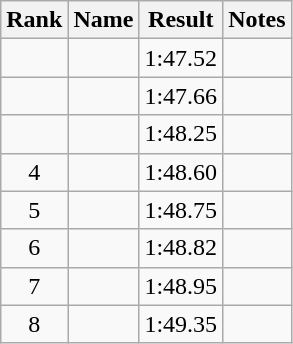<table class="wikitable sortable" style="text-align:center">
<tr>
<th>Rank</th>
<th>Name</th>
<th>Result</th>
<th>Notes</th>
</tr>
<tr>
<td></td>
<td align="left"></td>
<td>1:47.52</td>
<td></td>
</tr>
<tr>
<td></td>
<td align="left"></td>
<td>1:47.66</td>
<td></td>
</tr>
<tr>
<td></td>
<td align="left"></td>
<td>1:48.25</td>
<td></td>
</tr>
<tr>
<td>4</td>
<td align="left"></td>
<td>1:48.60</td>
<td></td>
</tr>
<tr>
<td>5</td>
<td align="left"></td>
<td>1:48.75</td>
<td></td>
</tr>
<tr>
<td>6</td>
<td align="left"></td>
<td>1:48.82</td>
<td></td>
</tr>
<tr>
<td>7</td>
<td align="left"></td>
<td>1:48.95</td>
<td></td>
</tr>
<tr>
<td>8</td>
<td align="left"></td>
<td>1:49.35</td>
<td></td>
</tr>
</table>
